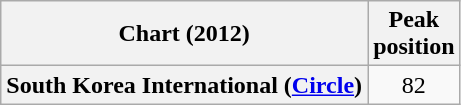<table class="wikitable plainrowheaders" style="text-align:center">
<tr>
<th scope="col">Chart (2012)</th>
<th scope="col">Peak<br>position</th>
</tr>
<tr>
<th scope="row">South Korea International (<a href='#'>Circle</a>)</th>
<td>82</td>
</tr>
</table>
